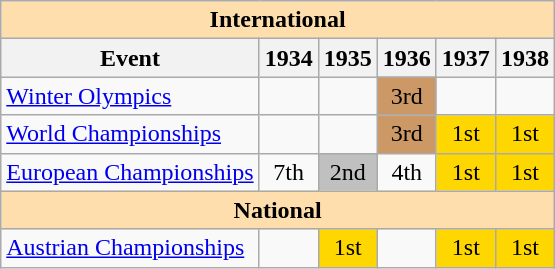<table class="wikitable" style="text-align:center">
<tr>
<th style="background-color: #ffdead; " colspan=6 align=center>International</th>
</tr>
<tr>
<th>Event</th>
<th>1934</th>
<th>1935</th>
<th>1936</th>
<th>1937</th>
<th>1938</th>
</tr>
<tr>
<td align=left><a href='#'>Winter Olympics</a></td>
<td></td>
<td></td>
<td bgcolor=cc9966>3rd</td>
<td></td>
<td></td>
</tr>
<tr>
<td align=left><a href='#'>World Championships</a></td>
<td></td>
<td></td>
<td bgcolor=cc9966>3rd</td>
<td bgcolor=gold>1st</td>
<td bgcolor=gold>1st</td>
</tr>
<tr>
<td align=left><a href='#'>European Championships</a></td>
<td>7th</td>
<td bgcolor=silver>2nd</td>
<td>4th</td>
<td bgcolor=gold>1st</td>
<td bgcolor=gold>1st</td>
</tr>
<tr>
<th style="background-color: #ffdead; " colspan=6 align=center>National</th>
</tr>
<tr>
<td align=left><a href='#'>Austrian Championships</a></td>
<td></td>
<td bgcolor=gold>1st</td>
<td></td>
<td bgcolor=gold>1st</td>
<td bgcolor=gold>1st</td>
</tr>
</table>
